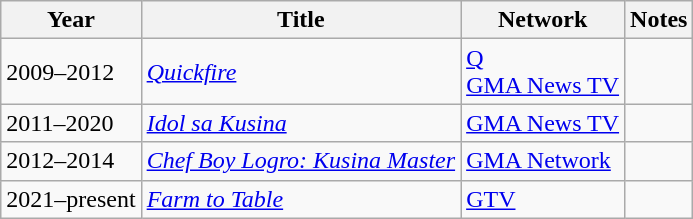<table class="wikitable">
<tr>
<th>Year</th>
<th>Title</th>
<th>Network</th>
<th>Notes</th>
</tr>
<tr>
<td>2009–2012</td>
<td><em><a href='#'>Quickfire</a></em></td>
<td><a href='#'>Q</a><br><a href='#'>GMA News TV</a></td>
<td></td>
</tr>
<tr>
<td>2011–2020</td>
<td><em><a href='#'>Idol sa Kusina</a></em></td>
<td><a href='#'>GMA News TV</a></td>
<td></td>
</tr>
<tr>
<td>2012–2014</td>
<td><em><a href='#'>Chef Boy Logro: Kusina Master</a></em></td>
<td><a href='#'>GMA Network</a></td>
<td></td>
</tr>
<tr>
<td>2021–present</td>
<td><em><a href='#'>Farm to Table</a></em></td>
<td><a href='#'>GTV</a></td>
<td></td>
</tr>
</table>
